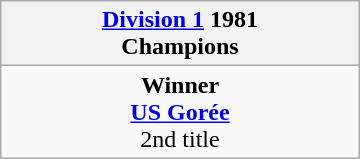<table class="wikitable" style="margin: 0 auto; width: 240px;">
<tr>
<th><a href='#'>Division 1</a> 1981<br>Champions</th>
</tr>
<tr>
<td align=center><strong>Winner</strong><br><strong><a href='#'>US Gorée</a></strong><br>2nd title</td>
</tr>
</table>
